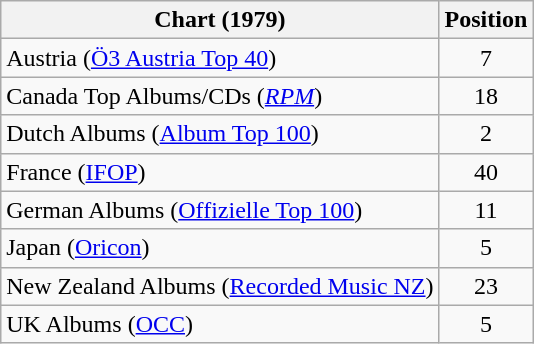<table class="wikitable sortable">
<tr>
<th>Chart (1979)</th>
<th>Position</th>
</tr>
<tr>
<td>Austria (<a href='#'>Ö3 Austria Top 40</a>)</td>
<td align="center">7</td>
</tr>
<tr>
<td>Canada Top Albums/CDs (<em><a href='#'>RPM</a></em>)</td>
<td align="center">18</td>
</tr>
<tr>
<td>Dutch Albums (<a href='#'>Album Top 100</a>)</td>
<td align="center">2</td>
</tr>
<tr>
<td>France (<a href='#'>IFOP</a>)</td>
<td align="center">40</td>
</tr>
<tr>
<td>German Albums (<a href='#'>Offizielle Top 100</a>)</td>
<td align="center">11</td>
</tr>
<tr>
<td>Japan (<a href='#'>Oricon</a>)</td>
<td align="center">5</td>
</tr>
<tr>
<td>New Zealand Albums (<a href='#'>Recorded Music NZ</a>)</td>
<td align="center">23</td>
</tr>
<tr>
<td>UK Albums (<a href='#'>OCC</a>)</td>
<td align="center">5</td>
</tr>
</table>
